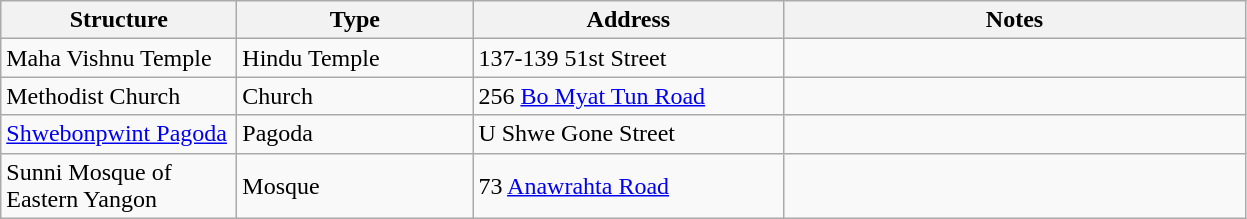<table class="wikitable" border="1">
<tr>
<th width="150">Structure</th>
<th width="150">Type</th>
<th width="200">Address</th>
<th width="300">Notes</th>
</tr>
<tr>
<td>Maha Vishnu Temple</td>
<td>Hindu Temple</td>
<td>137-139 51st Street</td>
<td></td>
</tr>
<tr>
<td>Methodist Church</td>
<td>Church</td>
<td>256 <a href='#'>Bo Myat Tun Road</a></td>
<td></td>
</tr>
<tr>
<td><a href='#'>Shwebonpwint Pagoda</a></td>
<td>Pagoda</td>
<td>U Shwe Gone Street</td>
<td></td>
</tr>
<tr>
<td>Sunni Mosque of Eastern Yangon</td>
<td>Mosque</td>
<td>73 <a href='#'>Anawrahta Road</a></td>
<td></td>
</tr>
</table>
